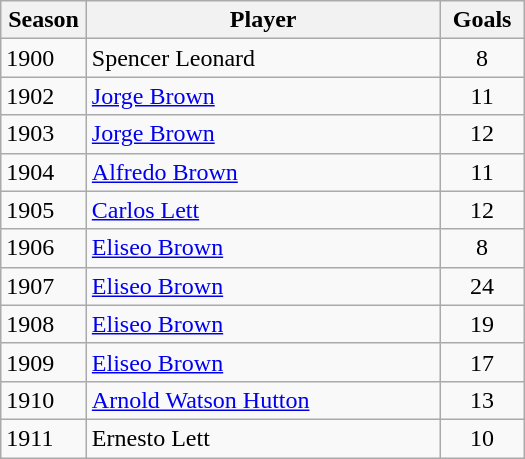<table class="wikitable sortable" width="350px">
<tr>
<th width=50px>Season</th>
<th width=250px>Player</th>
<th width=50px>Goals</th>
</tr>
<tr>
<td>1900</td>
<td>Spencer Leonard</td>
<td align="center">8</td>
</tr>
<tr>
<td>1902</td>
<td> <a href='#'>Jorge Brown</a></td>
<td align="center">11</td>
</tr>
<tr>
<td>1903</td>
<td> <a href='#'>Jorge Brown</a></td>
<td align="center">12</td>
</tr>
<tr>
<td>1904</td>
<td> <a href='#'>Alfredo Brown</a></td>
<td align="center">11</td>
</tr>
<tr>
<td>1905</td>
<td> <a href='#'>Carlos Lett</a></td>
<td align="center">12</td>
</tr>
<tr>
<td>1906</td>
<td> <a href='#'>Eliseo Brown</a></td>
<td align="center">8</td>
</tr>
<tr>
<td>1907</td>
<td> <a href='#'>Eliseo Brown</a></td>
<td align="center">24</td>
</tr>
<tr>
<td>1908</td>
<td> <a href='#'>Eliseo Brown</a></td>
<td align="center">19</td>
</tr>
<tr>
<td>1909</td>
<td> <a href='#'>Eliseo Brown</a></td>
<td align="center">17</td>
</tr>
<tr>
<td>1910</td>
<td> <a href='#'>Arnold Watson Hutton</a></td>
<td align="center">13</td>
</tr>
<tr>
<td>1911</td>
<td> Ernesto Lett</td>
<td align="center">10</td>
</tr>
</table>
